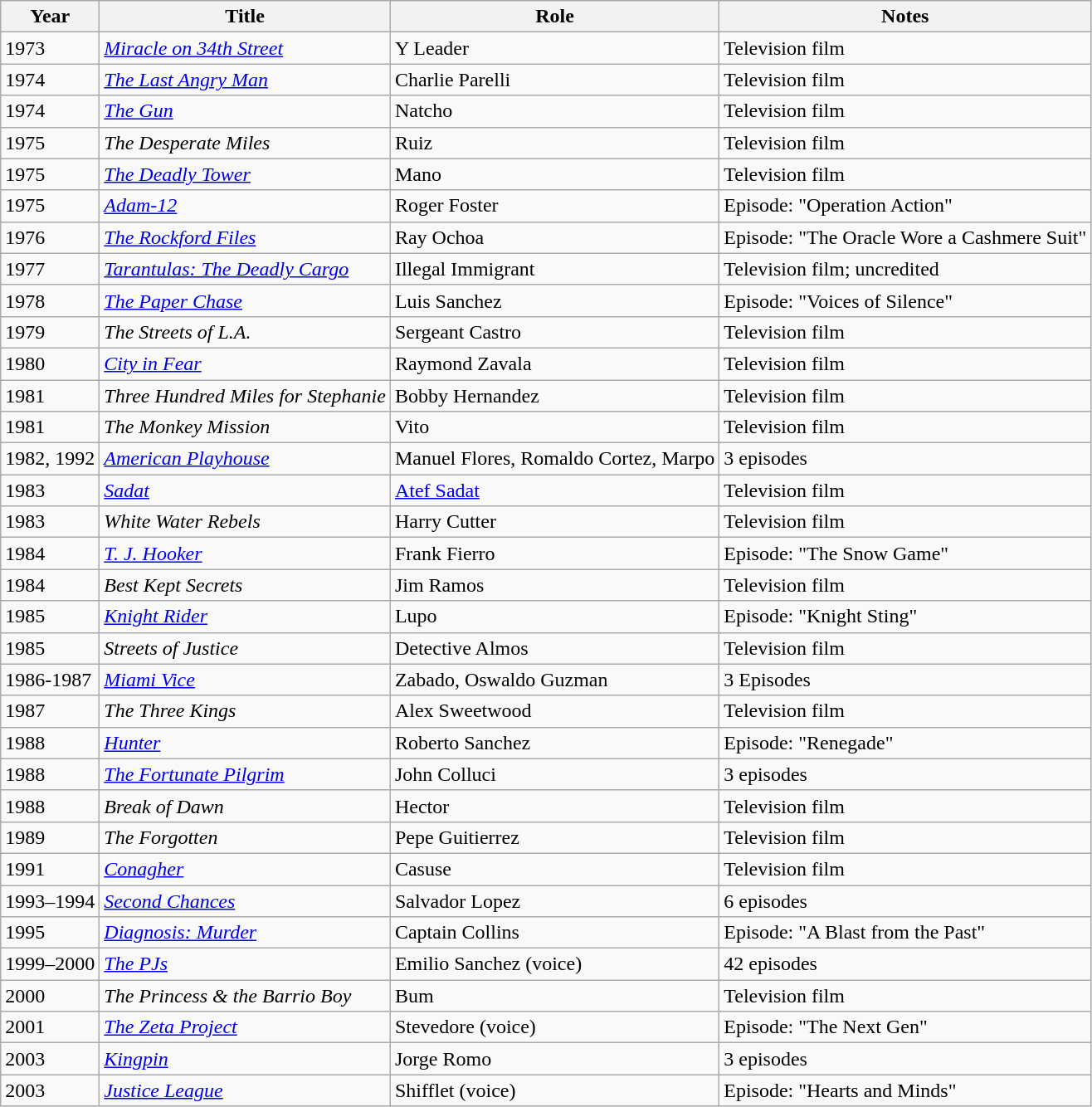<table class="wikitable sortable">
<tr>
<th>Year</th>
<th>Title</th>
<th>Role</th>
<th>Notes</th>
</tr>
<tr>
<td>1973</td>
<td><em><a href='#'>Miracle on 34th Street</a></em></td>
<td>Y Leader</td>
<td>Television film</td>
</tr>
<tr>
<td>1974</td>
<td><em><a href='#'>The Last Angry Man</a></em></td>
<td>Charlie Parelli</td>
<td>Television film</td>
</tr>
<tr>
<td>1974</td>
<td><em><a href='#'>The Gun</a></em></td>
<td>Natcho</td>
<td>Television film</td>
</tr>
<tr>
<td>1975</td>
<td><em>The Desperate Miles</em></td>
<td>Ruiz</td>
<td>Television film</td>
</tr>
<tr>
<td>1975</td>
<td><em><a href='#'>The Deadly Tower</a></em></td>
<td>Mano</td>
<td>Television film</td>
</tr>
<tr>
<td>1975</td>
<td><em><a href='#'>Adam-12</a></em></td>
<td>Roger Foster</td>
<td>Episode: "Operation Action"</td>
</tr>
<tr>
<td>1976</td>
<td><em><a href='#'>The Rockford Files</a></em></td>
<td>Ray Ochoa</td>
<td>Episode: "The Oracle Wore a Cashmere Suit"</td>
</tr>
<tr>
<td>1977</td>
<td><em><a href='#'>Tarantulas: The Deadly Cargo</a></em></td>
<td>Illegal Immigrant</td>
<td>Television film; uncredited</td>
</tr>
<tr>
<td>1978</td>
<td><em><a href='#'>The Paper Chase</a></em></td>
<td>Luis Sanchez</td>
<td>Episode: "Voices of Silence"</td>
</tr>
<tr>
<td>1979</td>
<td><em>The Streets of L.A.</em></td>
<td>Sergeant Castro</td>
<td>Television film</td>
</tr>
<tr>
<td>1980</td>
<td><em><a href='#'>City in Fear</a></em></td>
<td>Raymond Zavala</td>
<td>Television film</td>
</tr>
<tr>
<td>1981</td>
<td><em>Three Hundred Miles for Stephanie</em></td>
<td>Bobby Hernandez</td>
<td>Television film</td>
</tr>
<tr>
<td>1981</td>
<td><em>The Monkey Mission</em></td>
<td>Vito</td>
<td>Television film</td>
</tr>
<tr>
<td>1982, 1992</td>
<td><em><a href='#'>American Playhouse</a></em></td>
<td>Manuel Flores, Romaldo Cortez, Marpo</td>
<td>3 episodes</td>
</tr>
<tr>
<td>1983</td>
<td><em><a href='#'>Sadat</a></em></td>
<td><a href='#'>Atef Sadat</a></td>
<td>Television film</td>
</tr>
<tr>
<td>1983</td>
<td><em>White Water Rebels</em></td>
<td>Harry Cutter</td>
<td>Television film</td>
</tr>
<tr>
<td>1984</td>
<td><em><a href='#'>T. J. Hooker</a></em></td>
<td>Frank Fierro</td>
<td>Episode: "The Snow Game"</td>
</tr>
<tr>
<td>1984</td>
<td><em>Best Kept Secrets</em></td>
<td>Jim Ramos</td>
<td>Television film</td>
</tr>
<tr>
<td>1985</td>
<td><em><a href='#'>Knight Rider</a></em></td>
<td>Lupo</td>
<td>Episode: "Knight Sting"</td>
</tr>
<tr>
<td>1985</td>
<td><em>Streets of Justice</em></td>
<td>Detective Almos</td>
<td>Television film</td>
</tr>
<tr>
<td>1986-1987</td>
<td><em><a href='#'>Miami Vice</a></em></td>
<td>Zabado, Oswaldo Guzman</td>
<td>3 Episodes</td>
</tr>
<tr>
<td>1987</td>
<td><em>The Three Kings</em></td>
<td>Alex Sweetwood</td>
<td>Television film</td>
</tr>
<tr>
<td>1988</td>
<td><em><a href='#'>Hunter</a></em></td>
<td>Roberto Sanchez</td>
<td>Episode: "Renegade"</td>
</tr>
<tr>
<td>1988</td>
<td><em><a href='#'>The Fortunate Pilgrim</a></em></td>
<td>John Colluci</td>
<td>3 episodes</td>
</tr>
<tr>
<td>1988</td>
<td><em>Break of Dawn</em></td>
<td>Hector</td>
<td>Television film</td>
</tr>
<tr>
<td>1989</td>
<td><em>The Forgotten</em></td>
<td>Pepe Guitierrez</td>
<td>Television film</td>
</tr>
<tr>
<td>1991</td>
<td><em><a href='#'>Conagher</a></em></td>
<td>Casuse</td>
<td>Television film</td>
</tr>
<tr>
<td>1993–1994</td>
<td><em><a href='#'>Second Chances</a></em></td>
<td>Salvador Lopez</td>
<td>6 episodes</td>
</tr>
<tr>
<td>1995</td>
<td><em><a href='#'>Diagnosis: Murder</a></em></td>
<td>Captain Collins</td>
<td>Episode: "A Blast from the Past"</td>
</tr>
<tr>
<td>1999–2000</td>
<td><em><a href='#'>The PJs</a></em></td>
<td>Emilio Sanchez (voice)</td>
<td>42 episodes</td>
</tr>
<tr>
<td>2000</td>
<td><em>The Princess & the Barrio Boy</em></td>
<td>Bum</td>
<td>Television film</td>
</tr>
<tr>
<td>2001</td>
<td><em><a href='#'>The Zeta Project</a></em></td>
<td>Stevedore (voice)</td>
<td>Episode: "The Next Gen"</td>
</tr>
<tr>
<td>2003</td>
<td><em><a href='#'>Kingpin</a></em></td>
<td>Jorge Romo</td>
<td>3 episodes</td>
</tr>
<tr>
<td>2003</td>
<td><em><a href='#'>Justice League</a></em></td>
<td>Shifflet (voice)</td>
<td>Episode: "Hearts and Minds"</td>
</tr>
</table>
